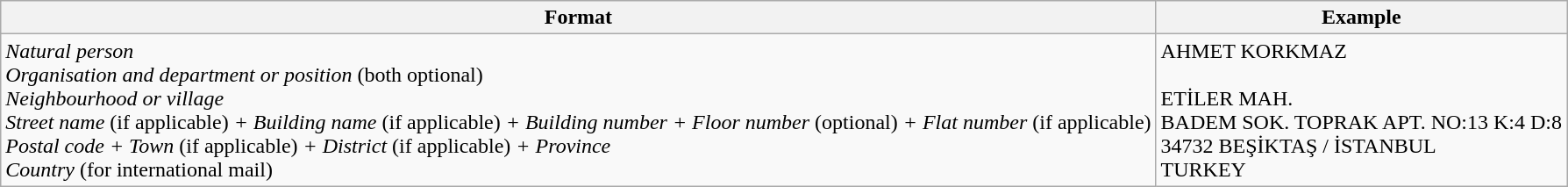<table class="wikitable">
<tr>
<th>Format</th>
<th>Example</th>
</tr>
<tr>
<td><em>Natural person</em> <br> <em>Organisation and department or position</em> (both optional) <br> <em>Neighbourhood or village</em> <br> <em>Street name</em> (if applicable) <em>+ Building name</em> (if applicable) <em>+ Building number + Floor number</em> (optional) <em>+ Flat number</em> (if applicable) <br> <em>Postal code + Town </em>(if applicable) <em>+ District </em>(if applicable)<em> + Province <br> Country</em> (for international mail)</td>
<td>AHMET KORKMAZ <br>  <br> ETİLER MAH. <br> BADEM SOK. TOPRAK APT. NO:13 K:4 D:8 <br> 34732 BEŞİKTAŞ / İSTANBUL <br> TURKEY</td>
</tr>
</table>
